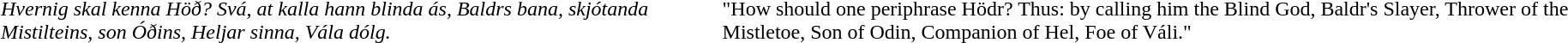<table>
<tr>
<td style="padding: 1pt 10pt;"><br><em>Hvernig skal kenna Höð? Svá, at kalla hann blinda ás, Baldrs bana, skjótanda Mistilteins, son Óðins, Heljar sinna, Vála dólg.</em> </td>
<td style="padding: 1pt 10pt;"><br>"How should one periphrase Hödr? Thus: by calling him the Blind God, Baldr's Slayer, Thrower of the Mistletoe, Son of Odin, Companion of Hel, Foe of Váli." </td>
<td></td>
</tr>
</table>
